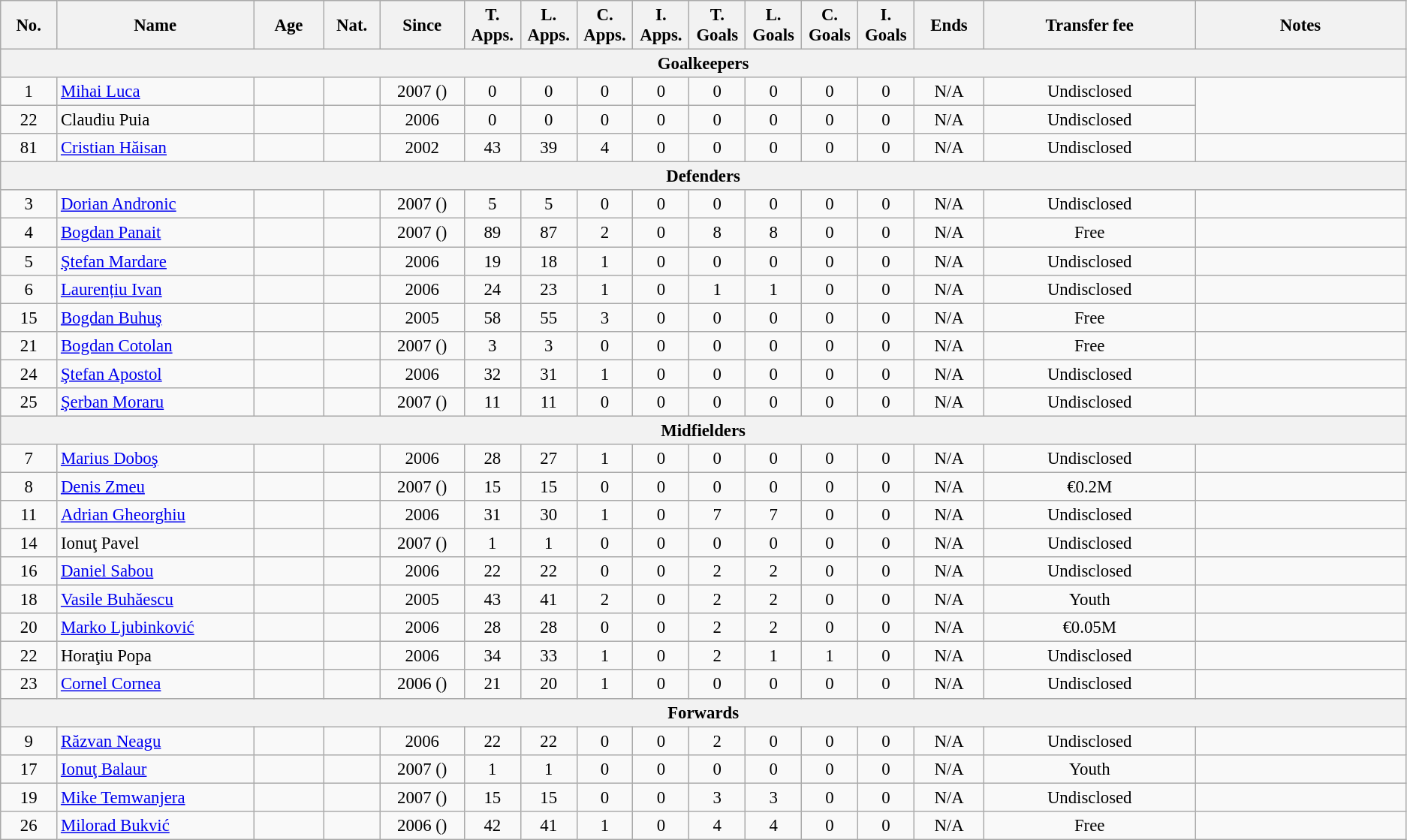<table class="wikitable" style="font-size: 95%; text-align: center;">
<tr>
<th width="4%">No.</th>
<th width="14%">Name</th>
<th width="5%">Age</th>
<th width="4%">Nat.</th>
<th width="6%">Since</th>
<th width=4%>T. Apps.</th>
<th width=4%>L. Apps.</th>
<th width=4%>C. Apps.</th>
<th width=4%>I. Apps.</th>
<th width=4%>T. Goals</th>
<th width=4%>L. Goals</th>
<th width=4%>C. Goals</th>
<th width=4%>I. Goals</th>
<th width="5%">Ends</th>
<th width="15%">Transfer fee</th>
<th width="15%">Notes</th>
</tr>
<tr>
<th colspan=18>Goalkeepers</th>
</tr>
<tr>
<td>1</td>
<td align=left><a href='#'>Mihai Luca</a></td>
<td></td>
<td align=left></td>
<td>2007 ()</td>
<td>0 </td>
<td>0 </td>
<td>0 </td>
<td>0 </td>
<td>0 </td>
<td>0 </td>
<td>0 </td>
<td>0 </td>
<td>N/A</td>
<td>Undisclosed</td>
</tr>
<tr>
<td>22</td>
<td align=left>Claudiu Puia</td>
<td></td>
<td align=left></td>
<td>2006</td>
<td>0 </td>
<td>0 </td>
<td>0 </td>
<td>0 </td>
<td>0 </td>
<td>0 </td>
<td>0 </td>
<td>0 </td>
<td>N/A</td>
<td>Undisclosed</td>
</tr>
<tr>
<td>81</td>
<td align=left><a href='#'>Cristian Hăisan</a></td>
<td></td>
<td align=left></td>
<td>2002</td>
<td>43 </td>
<td>39 </td>
<td>4 </td>
<td>0 </td>
<td>0 </td>
<td>0 </td>
<td>0 </td>
<td>0 </td>
<td>N/A</td>
<td>Undisclosed</td>
<td></td>
</tr>
<tr>
<th colspan=18>Defenders</th>
</tr>
<tr>
<td>3</td>
<td align=left><a href='#'>Dorian Andronic</a></td>
<td></td>
<td align=left></td>
<td>2007 ()</td>
<td>5 </td>
<td>5 </td>
<td>0 </td>
<td>0 </td>
<td>0 </td>
<td>0 </td>
<td>0 </td>
<td>0 </td>
<td>N/A</td>
<td>Undisclosed</td>
<td></td>
</tr>
<tr>
<td>4</td>
<td align=left><a href='#'>Bogdan Panait</a></td>
<td></td>
<td align=left></td>
<td>2007 ()</td>
<td>89 </td>
<td>87 </td>
<td>2 </td>
<td>0 </td>
<td>8 </td>
<td>8 </td>
<td>0 </td>
<td>0 </td>
<td>N/A</td>
<td>Free</td>
<td></td>
</tr>
<tr>
<td>5</td>
<td align=left><a href='#'>Ştefan Mardare</a></td>
<td></td>
<td align=left></td>
<td>2006</td>
<td>19 </td>
<td>18 </td>
<td>1 </td>
<td>0 </td>
<td>0 </td>
<td>0 </td>
<td>0 </td>
<td>0 </td>
<td>N/A</td>
<td>Undisclosed</td>
<td></td>
</tr>
<tr>
<td>6</td>
<td align=left><a href='#'>Laurențiu Ivan</a></td>
<td></td>
<td align=left></td>
<td>2006</td>
<td>24 </td>
<td>23 </td>
<td>1 </td>
<td>0 </td>
<td>1 </td>
<td>1 </td>
<td>0 </td>
<td>0 </td>
<td>N/A</td>
<td>Undisclosed</td>
<td></td>
</tr>
<tr>
<td>15</td>
<td align=left><a href='#'>Bogdan Buhuş</a></td>
<td></td>
<td align=left></td>
<td>2005</td>
<td>58 </td>
<td>55 </td>
<td>3 </td>
<td>0 </td>
<td>0 </td>
<td>0 </td>
<td>0 </td>
<td>0 </td>
<td>N/A</td>
<td>Free</td>
<td></td>
</tr>
<tr>
<td>21</td>
<td align=left><a href='#'>Bogdan Cotolan</a></td>
<td></td>
<td align=left></td>
<td>2007 ()</td>
<td>3 </td>
<td>3 </td>
<td>0 </td>
<td>0 </td>
<td>0 </td>
<td>0 </td>
<td>0 </td>
<td>0 </td>
<td>N/A</td>
<td>Free</td>
<td></td>
</tr>
<tr>
<td>24</td>
<td align=left><a href='#'>Ştefan Apostol</a></td>
<td></td>
<td align=left></td>
<td>2006</td>
<td>32 </td>
<td>31 </td>
<td>1 </td>
<td>0 </td>
<td>0 </td>
<td>0 </td>
<td>0 </td>
<td>0 </td>
<td>N/A</td>
<td>Undisclosed</td>
<td></td>
</tr>
<tr>
<td>25</td>
<td align=left><a href='#'>Şerban Moraru</a></td>
<td></td>
<td align=left></td>
<td>2007 ()</td>
<td>11 </td>
<td>11 </td>
<td>0 </td>
<td>0 </td>
<td>0 </td>
<td>0 </td>
<td>0 </td>
<td>0 </td>
<td>N/A</td>
<td>Undisclosed</td>
<td></td>
</tr>
<tr>
<th colspan=18>Midfielders</th>
</tr>
<tr>
<td>7</td>
<td align=left><a href='#'>Marius Doboş</a></td>
<td></td>
<td align=left></td>
<td>2006</td>
<td>28 </td>
<td>27 </td>
<td>1 </td>
<td>0 </td>
<td>0 </td>
<td>0 </td>
<td>0 </td>
<td>0 </td>
<td>N/A</td>
<td>Undisclosed</td>
<td></td>
</tr>
<tr>
<td>8</td>
<td align=left><a href='#'>Denis Zmeu</a></td>
<td></td>
<td align=left></td>
<td>2007 ()</td>
<td>15 </td>
<td>15 </td>
<td>0 </td>
<td>0 </td>
<td>0 </td>
<td>0 </td>
<td>0 </td>
<td>0 </td>
<td>N/A</td>
<td>€0.2M</td>
<td></td>
</tr>
<tr>
<td>11</td>
<td align=left><a href='#'>Adrian Gheorghiu</a></td>
<td></td>
<td align=left></td>
<td>2006</td>
<td>31 </td>
<td>30 </td>
<td>1 </td>
<td>0 </td>
<td>7 </td>
<td>7 </td>
<td>0 </td>
<td>0 </td>
<td>N/A</td>
<td>Undisclosed</td>
<td></td>
</tr>
<tr>
<td>14</td>
<td align=left>Ionuţ Pavel</td>
<td></td>
<td align=left></td>
<td>2007 ()</td>
<td>1 </td>
<td>1 </td>
<td>0 </td>
<td>0 </td>
<td>0 </td>
<td>0 </td>
<td>0 </td>
<td>0 </td>
<td>N/A</td>
<td>Undisclosed</td>
<td></td>
</tr>
<tr>
<td>16</td>
<td align=left><a href='#'>Daniel Sabou</a></td>
<td></td>
<td align=left></td>
<td>2006</td>
<td>22 </td>
<td>22 </td>
<td>0 </td>
<td>0 </td>
<td>2 </td>
<td>2 </td>
<td>0 </td>
<td>0 </td>
<td>N/A</td>
<td>Undisclosed</td>
<td></td>
</tr>
<tr>
<td>18</td>
<td align=left><a href='#'>Vasile Buhăescu</a></td>
<td></td>
<td align=left></td>
<td>2005</td>
<td>43 </td>
<td>41 </td>
<td>2 </td>
<td>0 </td>
<td>2 </td>
<td>2 </td>
<td>0 </td>
<td>0 </td>
<td>N/A</td>
<td>Youth</td>
<td></td>
</tr>
<tr>
<td>20</td>
<td align=left><a href='#'>Marko Ljubinković</a></td>
<td></td>
<td align=left></td>
<td>2006</td>
<td>28 </td>
<td>28 </td>
<td>0 </td>
<td>0 </td>
<td>2 </td>
<td>2 </td>
<td>0 </td>
<td>0 </td>
<td>N/A</td>
<td>€0.05M</td>
<td></td>
</tr>
<tr>
<td>22</td>
<td align=left>Horaţiu Popa</td>
<td></td>
<td align=left></td>
<td>2006</td>
<td>34 </td>
<td>33 </td>
<td>1 </td>
<td>0 </td>
<td>2 </td>
<td>1 </td>
<td>1 </td>
<td>0 </td>
<td>N/A</td>
<td>Undisclosed</td>
<td></td>
</tr>
<tr>
<td>23</td>
<td align=left><a href='#'>Cornel Cornea</a></td>
<td></td>
<td align=left></td>
<td>2006 ()</td>
<td>21 </td>
<td>20 </td>
<td>1 </td>
<td>0 </td>
<td>0 </td>
<td>0 </td>
<td>0 </td>
<td>0 </td>
<td>N/A</td>
<td>Undisclosed</td>
</tr>
<tr>
<th colspan=18>Forwards</th>
</tr>
<tr>
<td>9</td>
<td align=left><a href='#'>Răzvan Neagu</a></td>
<td></td>
<td align=left></td>
<td>2006</td>
<td>22 </td>
<td>22 </td>
<td>0 </td>
<td>0 </td>
<td>2 </td>
<td>0 </td>
<td>0 </td>
<td>0 </td>
<td>N/A</td>
<td>Undisclosed</td>
<td></td>
</tr>
<tr>
<td>17</td>
<td align=left><a href='#'>Ionuţ Balaur</a></td>
<td></td>
<td align=left></td>
<td>2007 ()</td>
<td>1 </td>
<td>1 </td>
<td>0 </td>
<td>0 </td>
<td>0 </td>
<td>0 </td>
<td>0 </td>
<td>0 </td>
<td>N/A</td>
<td>Youth</td>
<td></td>
</tr>
<tr>
<td>19</td>
<td align=left><a href='#'>Mike Temwanjera</a></td>
<td></td>
<td align=left></td>
<td>2007 ()</td>
<td>15 </td>
<td>15 </td>
<td>0 </td>
<td>0 </td>
<td>3 </td>
<td>3 </td>
<td>0 </td>
<td>0 </td>
<td>N/A</td>
<td>Undisclosed</td>
<td></td>
</tr>
<tr>
<td>26</td>
<td align=left><a href='#'>Milorad Bukvić</a></td>
<td></td>
<td align=left></td>
<td>2006 ()</td>
<td>42 </td>
<td>41 </td>
<td>1 </td>
<td>0 </td>
<td>4 </td>
<td>4 </td>
<td>0 </td>
<td>0 </td>
<td>N/A</td>
<td>Free</td>
<td></td>
</tr>
</table>
